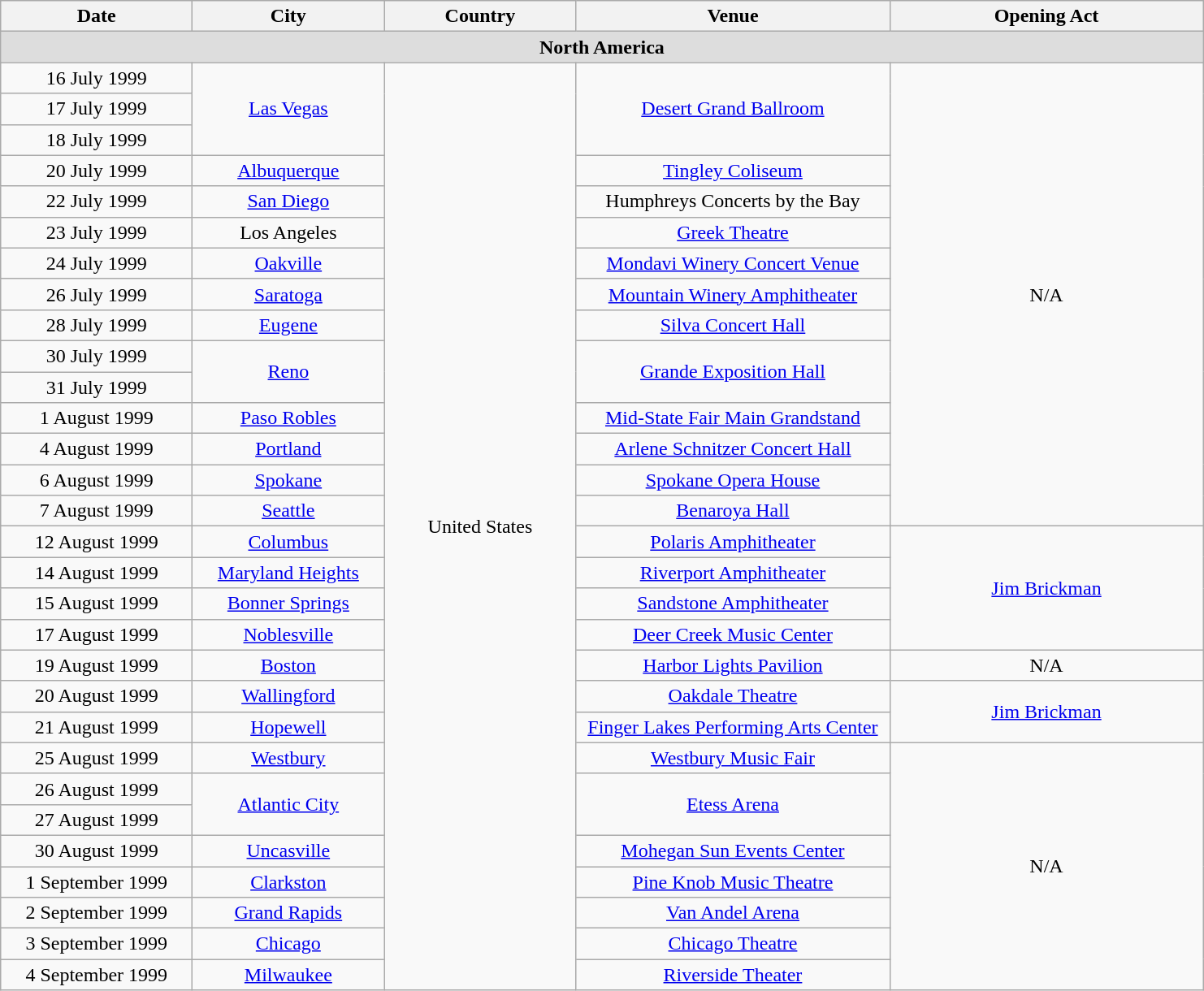<table class="wikitable" style="text-align:center;">
<tr>
<th width="150">Date</th>
<th width="150">City</th>
<th width="150">Country</th>
<th width="250">Venue</th>
<th width="250">Opening Act</th>
</tr>
<tr bgcolor="#DDDDDD">
<td colspan=5><strong>North America</strong></td>
</tr>
<tr>
<td>16 July 1999</td>
<td rowspan="3"><a href='#'>Las Vegas</a></td>
<td rowspan="30">United States</td>
<td rowspan="3"><a href='#'>Desert Grand Ballroom</a></td>
<td rowspan="15">N/A</td>
</tr>
<tr>
<td>17 July 1999</td>
</tr>
<tr>
<td>18 July 1999</td>
</tr>
<tr>
<td>20 July 1999</td>
<td><a href='#'>Albuquerque</a></td>
<td><a href='#'>Tingley Coliseum</a></td>
</tr>
<tr>
<td>22 July 1999</td>
<td><a href='#'>San Diego</a></td>
<td>Humphreys Concerts by the Bay</td>
</tr>
<tr>
<td>23 July 1999</td>
<td>Los Angeles</td>
<td><a href='#'>Greek Theatre</a></td>
</tr>
<tr>
<td>24 July 1999</td>
<td><a href='#'>Oakville</a></td>
<td><a href='#'>Mondavi Winery Concert Venue</a></td>
</tr>
<tr>
<td>26 July 1999</td>
<td><a href='#'>Saratoga</a></td>
<td><a href='#'>Mountain Winery Amphitheater</a></td>
</tr>
<tr>
<td>28 July 1999</td>
<td><a href='#'>Eugene</a></td>
<td><a href='#'>Silva Concert Hall</a></td>
</tr>
<tr>
<td>30 July 1999</td>
<td rowspan="2"><a href='#'>Reno</a></td>
<td rowspan="2"><a href='#'>Grande Exposition Hall</a></td>
</tr>
<tr>
<td>31 July 1999</td>
</tr>
<tr>
<td>1 August 1999</td>
<td><a href='#'>Paso Robles</a></td>
<td><a href='#'>Mid-State Fair Main Grandstand</a></td>
</tr>
<tr>
<td>4 August 1999</td>
<td><a href='#'>Portland</a></td>
<td><a href='#'>Arlene Schnitzer Concert Hall</a></td>
</tr>
<tr>
<td>6 August 1999</td>
<td><a href='#'>Spokane</a></td>
<td><a href='#'>Spokane Opera House</a></td>
</tr>
<tr>
<td>7 August 1999</td>
<td><a href='#'>Seattle</a></td>
<td><a href='#'>Benaroya Hall</a></td>
</tr>
<tr>
<td>12 August 1999</td>
<td><a href='#'>Columbus</a></td>
<td><a href='#'>Polaris Amphitheater</a></td>
<td rowspan="4"><a href='#'>Jim Brickman</a></td>
</tr>
<tr>
<td>14 August 1999</td>
<td><a href='#'>Maryland Heights</a></td>
<td><a href='#'>Riverport Amphitheater</a></td>
</tr>
<tr>
<td>15 August 1999</td>
<td><a href='#'>Bonner Springs</a></td>
<td><a href='#'>Sandstone Amphitheater</a></td>
</tr>
<tr>
<td>17 August 1999</td>
<td><a href='#'>Noblesville</a></td>
<td><a href='#'>Deer Creek Music Center</a></td>
</tr>
<tr>
<td>19 August 1999</td>
<td><a href='#'>Boston</a></td>
<td><a href='#'>Harbor Lights Pavilion</a></td>
<td>N/A</td>
</tr>
<tr>
<td>20 August 1999</td>
<td><a href='#'>Wallingford</a></td>
<td><a href='#'>Oakdale Theatre</a></td>
<td rowspan="2"><a href='#'>Jim Brickman</a></td>
</tr>
<tr>
<td>21 August 1999</td>
<td><a href='#'>Hopewell</a></td>
<td><a href='#'>Finger Lakes Performing Arts Center</a></td>
</tr>
<tr>
<td>25 August 1999</td>
<td><a href='#'>Westbury</a></td>
<td><a href='#'>Westbury Music Fair</a></td>
<td rowspan="8">N/A</td>
</tr>
<tr>
<td>26 August 1999</td>
<td rowspan="2"><a href='#'>Atlantic City</a></td>
<td rowspan="2"><a href='#'>Etess Arena</a></td>
</tr>
<tr>
<td>27 August 1999</td>
</tr>
<tr>
<td>30 August 1999</td>
<td><a href='#'>Uncasville</a></td>
<td><a href='#'>Mohegan Sun Events Center</a></td>
</tr>
<tr>
<td>1 September 1999</td>
<td><a href='#'>Clarkston</a></td>
<td><a href='#'>Pine Knob Music Theatre</a></td>
</tr>
<tr>
<td>2 September 1999</td>
<td><a href='#'>Grand Rapids</a></td>
<td><a href='#'>Van Andel Arena</a></td>
</tr>
<tr>
<td>3 September 1999</td>
<td><a href='#'>Chicago</a></td>
<td><a href='#'>Chicago Theatre</a></td>
</tr>
<tr>
<td>4 September 1999</td>
<td><a href='#'>Milwaukee</a></td>
<td><a href='#'>Riverside Theater</a></td>
</tr>
</table>
